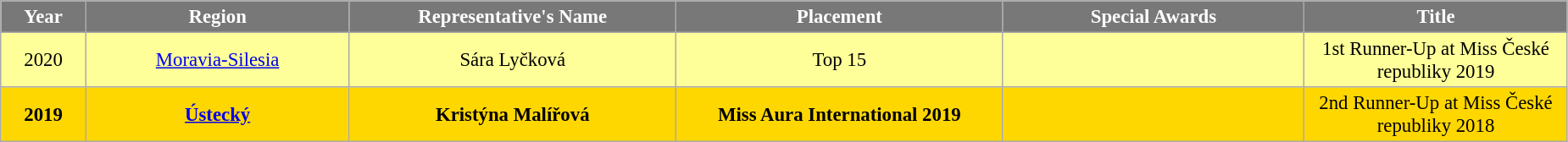<table class="wikitable sortable" style="font-size: 95%; text-align:center">
<tr>
<th width="60" style="background-color:#787878;color:#FFFFFF;">Year</th>
<th width="200" style="background-color:#787878;color:#FFFFFF;">Region</th>
<th width="250" style="background-color:#787878;color:#FFFFFF;">Representative's Name</th>
<th width="250" style="background-color:#787878;color:#FFFFFF;">Placement</th>
<th width="230" style="background-color:#787878;color:#FFFFFF;">Special Awards</th>
<th width="200" style="background-color:#787878;color:#FFFFFF;">Title</th>
</tr>
<tr style="background-color:#FFFF99;">
<td>2020</td>
<td><a href='#'>Moravia-Silesia</a></td>
<td>Sára Lyčková</td>
<td>Top 15</td>
<td></td>
<td>1st Runner-Up at Miss České republiky 2019</td>
</tr>
<tr style="background-color:GOLD;">
<td><strong>2019</strong></td>
<td><strong><a href='#'>Ústecký</a></strong></td>
<td><strong>Kristýna Malířová</strong></td>
<td><strong>Miss Aura International 2019</strong></td>
<td></td>
<td>2nd Runner-Up at Miss České republiky 2018</td>
</tr>
</table>
